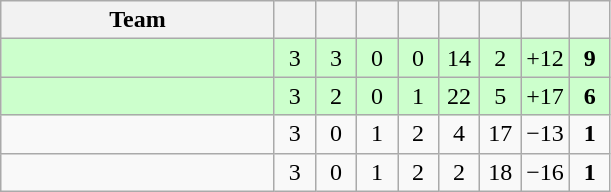<table class="wikitable" style="text-align:center;">
<tr>
<th width="175">Team</th>
<th width="20"></th>
<th width="20"></th>
<th width="20"></th>
<th width="20"></th>
<th width="20"></th>
<th width="20"></th>
<th width="20"></th>
<th width="20"></th>
</tr>
<tr bgcolor=ccffcc>
<td align=left></td>
<td>3</td>
<td>3</td>
<td>0</td>
<td>0</td>
<td>14</td>
<td>2</td>
<td>+12</td>
<td><strong>9</strong></td>
</tr>
<tr bgcolor=ccffcc>
<td align=left></td>
<td>3</td>
<td>2</td>
<td>0</td>
<td>1</td>
<td>22</td>
<td>5</td>
<td>+17</td>
<td><strong>6</strong></td>
</tr>
<tr>
<td align=left></td>
<td>3</td>
<td>0</td>
<td>1</td>
<td>2</td>
<td>4</td>
<td>17</td>
<td>−13</td>
<td><strong>1</strong></td>
</tr>
<tr>
<td align=left></td>
<td>3</td>
<td>0</td>
<td>1</td>
<td>2</td>
<td>2</td>
<td>18</td>
<td>−16</td>
<td><strong>1</strong></td>
</tr>
</table>
